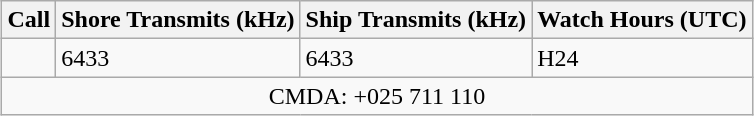<table class="wikitable collapsible collapsed" style="border:#bbb; margin:.46em 0 0 .2em; margin:auto">
<tr>
<th>Call</th>
<th>Shore Transmits (kHz)</th>
<th>Ship Transmits (kHz)</th>
<th>Watch Hours (UTC)</th>
</tr>
<tr>
<td></td>
<td>6433</td>
<td>6433</td>
<td>H24</td>
</tr>
<tr>
<td colspan="4" style="text-align: center;">CMDA: +025 711 110</td>
</tr>
</table>
